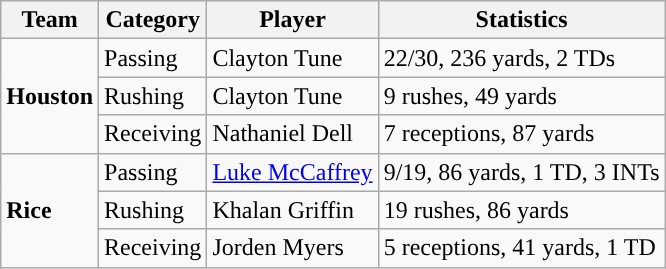<table class="wikitable" style="float: left;">
<tr>
<th>Team</th>
<th>Category</th>
<th>Player</th>
<th>Statistics</th>
</tr>
<tr>
<td rowspan=3><strong>Houston</strong></td>
<td>Passing</td>
<td>Clayton Tune</td>
<td>22/30, 236 yards, 2 TDs</td>
</tr>
<tr>
<td>Rushing</td>
<td>Clayton Tune</td>
<td>9 rushes, 49 yards</td>
</tr>
<tr>
<td>Receiving</td>
<td>Nathaniel Dell</td>
<td>7 receptions, 87 yards</td>
</tr>
<tr>
<td rowspan=3><strong>Rice</strong></td>
<td>Passing</td>
<td><a href='#'>Luke McCaffrey</a></td>
<td>9/19, 86 yards, 1 TD, 3 INTs</td>
</tr>
<tr>
<td>Rushing</td>
<td>Khalan Griffin</td>
<td>19 rushes, 86 yards</td>
</tr>
<tr>
<td>Receiving</td>
<td>Jorden Myers</td>
<td>5 receptions, 41 yards, 1 TD</td>
</tr>
</table>
